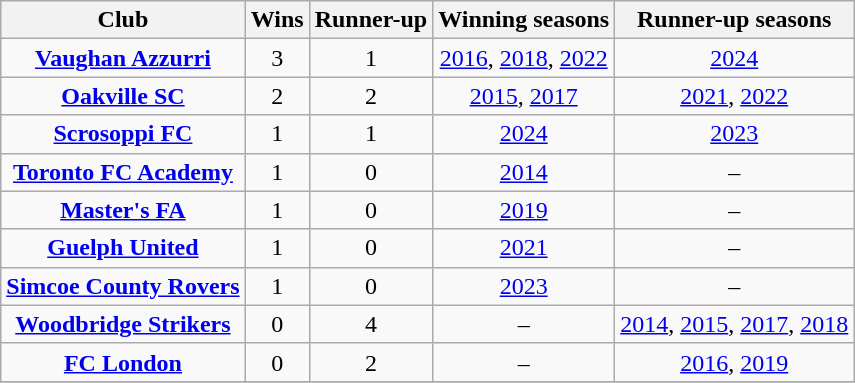<table class= "wikitable sortable" style="text-align: center;">
<tr>
<th>Club</th>
<th>Wins</th>
<th>Runner-up</th>
<th>Winning seasons</th>
<th>Runner-up seasons</th>
</tr>
<tr>
<td><strong><a href='#'>Vaughan Azzurri</a></strong></td>
<td style="text-align:center;">3</td>
<td style="text-align:center;">1</td>
<td><a href='#'>2016</a>, <a href='#'>2018</a>, <a href='#'>2022</a></td>
<td><a href='#'>2024</a></td>
</tr>
<tr>
<td><strong><a href='#'>Oakville SC</a></strong></td>
<td style="text-align:center;">2</td>
<td style="text-align:center;">2</td>
<td><a href='#'>2015</a>, <a href='#'>2017</a></td>
<td><a href='#'>2021</a>, <a href='#'>2022</a></td>
</tr>
<tr>
<td><strong><a href='#'>Scrosoppi FC</a></strong></td>
<td style="text-align:center;">1</td>
<td style="text-align:center;">1</td>
<td><a href='#'>2024</a></td>
<td><a href='#'>2023</a></td>
</tr>
<tr>
<td><strong><a href='#'>Toronto FC Academy</a></strong></td>
<td style="text-align:center;">1</td>
<td style="text-align:center;">0</td>
<td><a href='#'>2014</a></td>
<td>–</td>
</tr>
<tr>
<td><strong><a href='#'>Master's FA</a></strong></td>
<td style="text-align:center;">1</td>
<td style="text-align:center;">0</td>
<td><a href='#'>2019</a></td>
<td>–</td>
</tr>
<tr>
<td><strong><a href='#'>Guelph United</a></strong></td>
<td style="text-align:center;">1</td>
<td style="text-align:center;">0</td>
<td><a href='#'>2021</a></td>
<td>–</td>
</tr>
<tr>
<td><strong><a href='#'>Simcoe County Rovers</a></strong></td>
<td style="text-align:center;">1</td>
<td style="text-align:center;">0</td>
<td><a href='#'>2023</a></td>
<td>–</td>
</tr>
<tr>
<td><strong><a href='#'>Woodbridge Strikers</a></strong></td>
<td style="text-align:center;">0</td>
<td style="text-align:center;">4</td>
<td>–</td>
<td><a href='#'>2014</a>, <a href='#'>2015</a>, <a href='#'>2017</a>, <a href='#'>2018</a></td>
</tr>
<tr>
<td><strong><a href='#'>FC London</a></strong></td>
<td style="text-align:center;">0</td>
<td style="text-align:center;">2</td>
<td>–</td>
<td><a href='#'>2016</a>, <a href='#'>2019</a></td>
</tr>
<tr>
</tr>
</table>
